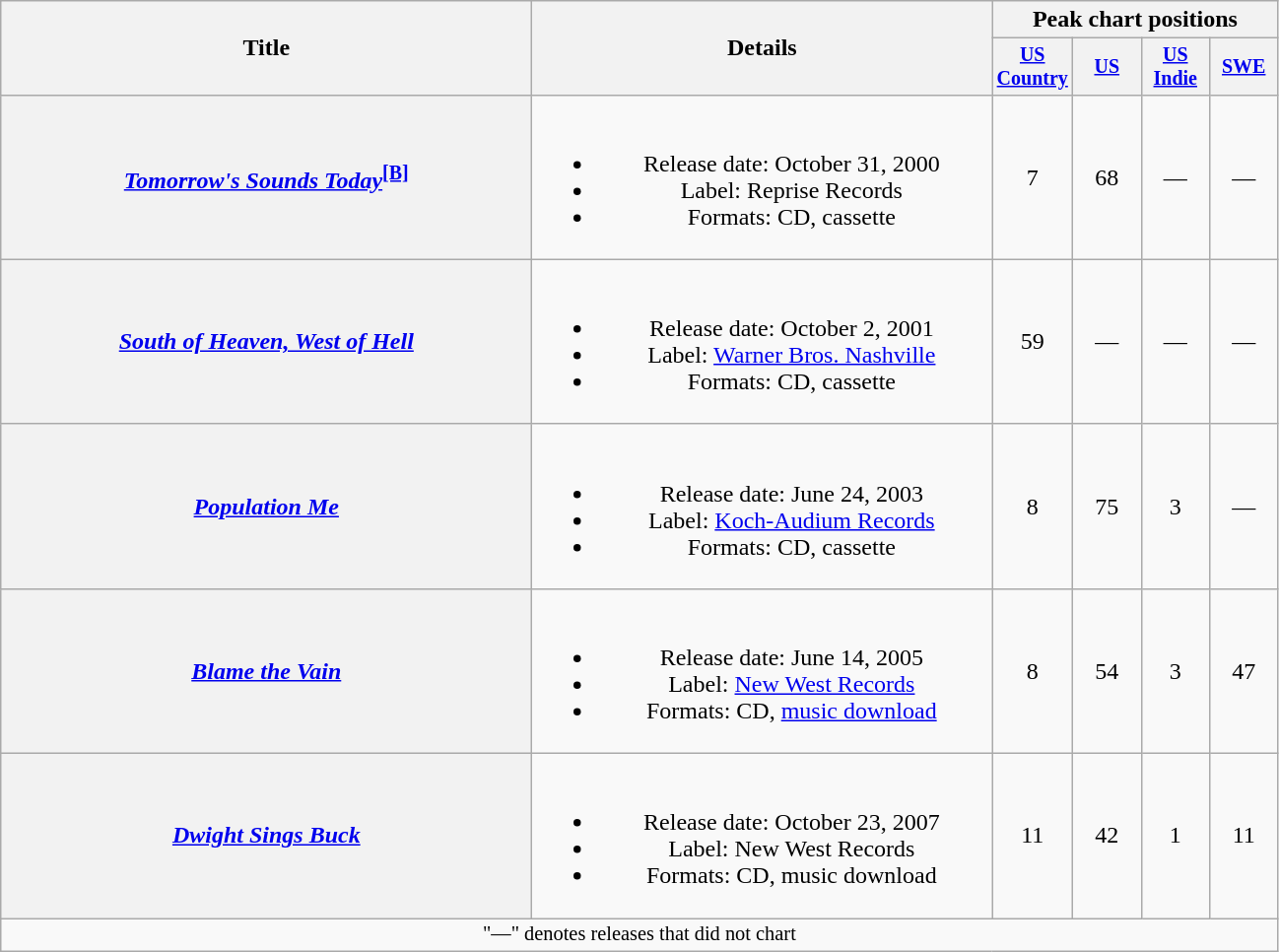<table class="wikitable plainrowheaders" style="text-align:center;">
<tr>
<th rowspan="2" style="width:22em;">Title</th>
<th rowspan="2" style="width:19em;">Details</th>
<th colspan="4">Peak chart positions</th>
</tr>
<tr style="font-size:smaller;">
<th width="40"><a href='#'>US Country</a><br></th>
<th width="40"><a href='#'>US</a><br></th>
<th width="40"><a href='#'>US Indie</a><br></th>
<th width="40"><a href='#'>SWE</a><br></th>
</tr>
<tr>
<th scope="row"><em><a href='#'>Tomorrow's Sounds Today</a></em><sup><a href='#'><strong>[B]</strong></a></sup></th>
<td><br><ul><li>Release date: October 31, 2000</li><li>Label: Reprise Records</li><li>Formats: CD, cassette</li></ul></td>
<td>7</td>
<td>68</td>
<td>—</td>
<td>—</td>
</tr>
<tr>
<th scope="row"><em><a href='#'>South of Heaven, West of Hell</a></em></th>
<td><br><ul><li>Release date: October 2, 2001</li><li>Label: <a href='#'>Warner Bros. Nashville</a></li><li>Formats: CD, cassette</li></ul></td>
<td>59</td>
<td>—</td>
<td>—</td>
<td>—</td>
</tr>
<tr>
<th scope="row"><em><a href='#'>Population Me</a></em></th>
<td><br><ul><li>Release date: June 24, 2003</li><li>Label: <a href='#'>Koch-Audium Records</a></li><li>Formats: CD, cassette</li></ul></td>
<td>8</td>
<td>75</td>
<td>3</td>
<td>—</td>
</tr>
<tr>
<th scope="row"><em><a href='#'>Blame the Vain</a></em></th>
<td><br><ul><li>Release date: June 14, 2005</li><li>Label: <a href='#'>New West Records</a></li><li>Formats: CD, <a href='#'>music download</a></li></ul></td>
<td>8</td>
<td>54</td>
<td>3</td>
<td>47</td>
</tr>
<tr>
<th scope="row"><em><a href='#'>Dwight Sings Buck</a></em></th>
<td><br><ul><li>Release date: October 23, 2007</li><li>Label: New West Records</li><li>Formats: CD, music download</li></ul></td>
<td>11</td>
<td>42</td>
<td>1</td>
<td>11</td>
</tr>
<tr>
<td colspan="15" style="font-size:85%">"—" denotes releases that did not chart</td>
</tr>
</table>
